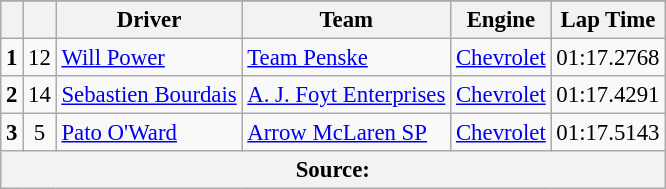<table class="wikitable" style="font-size:95%;">
<tr>
</tr>
<tr>
<th></th>
<th></th>
<th>Driver</th>
<th>Team</th>
<th>Engine</th>
<th>Lap Time</th>
</tr>
<tr>
<td style="text-align:center;"><strong>1</strong></td>
<td style="text-align:center;">12</td>
<td> <a href='#'>Will Power</a> <strong></strong></td>
<td><a href='#'>Team Penske</a></td>
<td><a href='#'>Chevrolet</a></td>
<td>01:17.2768</td>
</tr>
<tr>
<td style="text-align:center;"><strong>2</strong></td>
<td style="text-align:center;">14</td>
<td> <a href='#'>Sebastien Bourdais</a> <strong></strong></td>
<td><a href='#'>A. J. Foyt Enterprises</a></td>
<td><a href='#'>Chevrolet</a></td>
<td>01:17.4291</td>
</tr>
<tr>
<td style="text-align:center;"><strong>3</strong></td>
<td style="text-align:center;">5</td>
<td> <a href='#'>Pato O'Ward</a></td>
<td><a href='#'>Arrow McLaren SP</a></td>
<td><a href='#'>Chevrolet</a></td>
<td>01:17.5143</td>
</tr>
<tr>
<th colspan=6>Source:</th>
</tr>
</table>
